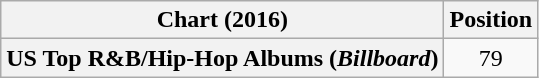<table class="wikitable plainrowheaders" style="text-align:center">
<tr>
<th scope="col">Chart (2016)</th>
<th scope="col">Position</th>
</tr>
<tr>
<th scope="row">US Top R&B/Hip-Hop Albums (<em>Billboard</em>)</th>
<td>79</td>
</tr>
</table>
